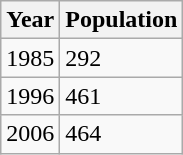<table class="wikitable">
<tr>
<th>Year</th>
<th>Population</th>
</tr>
<tr>
<td>1985</td>
<td>292</td>
</tr>
<tr>
<td>1996</td>
<td>461</td>
</tr>
<tr>
<td>2006</td>
<td>464</td>
</tr>
</table>
